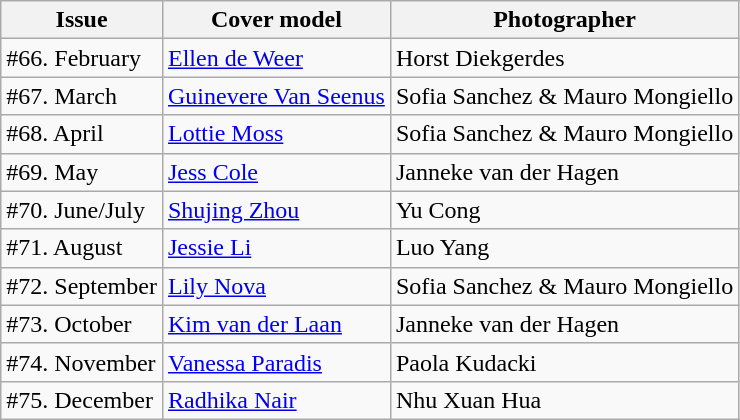<table class="sortable wikitable">
<tr>
<th>Issue</th>
<th>Cover model</th>
<th>Photographer</th>
</tr>
<tr>
<td>#66. February</td>
<td><a href='#'>Ellen de Weer</a></td>
<td>Horst Diekgerdes</td>
</tr>
<tr>
<td>#67. March</td>
<td><a href='#'>Guinevere Van Seenus</a></td>
<td>Sofia Sanchez & Mauro Mongiello</td>
</tr>
<tr>
<td>#68. April</td>
<td><a href='#'>Lottie Moss</a></td>
<td>Sofia Sanchez & Mauro Mongiello</td>
</tr>
<tr>
<td>#69. May</td>
<td><a href='#'>Jess Cole</a></td>
<td>Janneke van der Hagen</td>
</tr>
<tr>
<td>#70. June/July</td>
<td><a href='#'>Shujing Zhou</a></td>
<td>Yu Cong</td>
</tr>
<tr>
<td>#71. August</td>
<td><a href='#'>Jessie Li</a></td>
<td>Luo Yang</td>
</tr>
<tr>
<td>#72. September</td>
<td><a href='#'>Lily Nova</a></td>
<td>Sofia Sanchez & Mauro Mongiello</td>
</tr>
<tr>
<td>#73. October</td>
<td><a href='#'>Kim van der Laan</a></td>
<td>Janneke van der Hagen</td>
</tr>
<tr>
<td>#74. November</td>
<td><a href='#'>Vanessa Paradis</a></td>
<td>Paola Kudacki</td>
</tr>
<tr>
<td>#75. December</td>
<td><a href='#'>Radhika Nair</a></td>
<td>Nhu Xuan Hua</td>
</tr>
</table>
